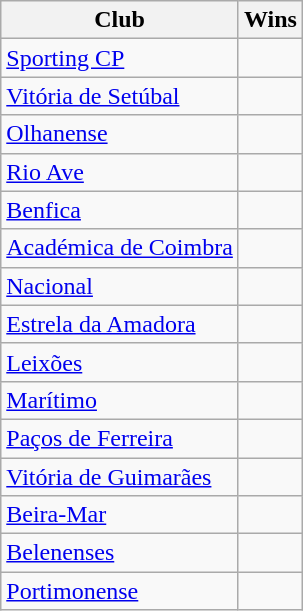<table class="wikitable sortable" style="border-collapse:collapse">
<tr>
<th>Club</th>
<th>Wins</th>
</tr>
<tr>
<td><a href='#'>Sporting CP</a></td>
<td align="center"></td>
</tr>
<tr>
<td><a href='#'>Vitória de Setúbal</a></td>
<td align="center"></td>
</tr>
<tr>
<td><a href='#'>Olhanense</a></td>
<td align="center"></td>
</tr>
<tr>
<td><a href='#'>Rio Ave</a></td>
<td align="center"></td>
</tr>
<tr>
<td><a href='#'>Benfica</a></td>
<td align="center"></td>
</tr>
<tr>
<td><a href='#'>Académica de Coimbra</a></td>
<td align="center"></td>
</tr>
<tr>
<td><a href='#'>Nacional</a></td>
<td align="center"></td>
</tr>
<tr>
<td><a href='#'>Estrela da Amadora</a></td>
<td align="center"></td>
</tr>
<tr>
<td><a href='#'>Leixões</a></td>
<td align="center"></td>
</tr>
<tr>
<td><a href='#'>Marítimo</a></td>
<td align="center"></td>
</tr>
<tr>
<td><a href='#'>Paços de Ferreira</a></td>
<td align="center"></td>
</tr>
<tr>
<td><a href='#'>Vitória de Guimarães</a></td>
<td align="center"></td>
</tr>
<tr>
<td><a href='#'>Beira-Mar</a></td>
<td align="center"></td>
</tr>
<tr>
<td><a href='#'>Belenenses</a></td>
<td align="center"></td>
</tr>
<tr>
<td><a href='#'>Portimonense</a></td>
<td align="center"></td>
</tr>
</table>
